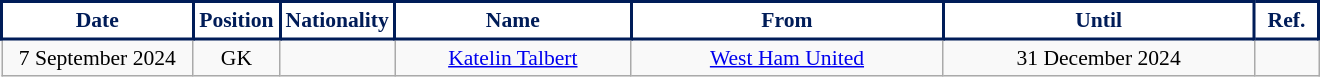<table class="wikitable" style="text-align:center; font-size:90%; ">
<tr>
<th style="background:#fff;color:#001C58;border:2px solid #001C58; width:120px;">Date</th>
<th style="background:#fff;color:#001C58;border:2px solid #001C58; width:50px;">Position</th>
<th style="background:#fff;color:#001C58;border:2px solid #001C58; width:50px;">Nationality</th>
<th style="background:#fff;color:#001C58;border:2px solid #001C58; width:150px;">Name</th>
<th style="background:#fff;color:#001C58;border:2px solid #001C58; width:200px;">From</th>
<th style="background:#fff;color:#001C58;border:2px solid #001C58; width:200px;">Until</th>
<th style="background:#fff;color:#001C58;border:2px solid #001C58; width:35px;">Ref.</th>
</tr>
<tr>
<td>7 September 2024</td>
<td>GK</td>
<td></td>
<td><a href='#'>Katelin Talbert</a></td>
<td> <a href='#'>West Ham United</a></td>
<td>31 December 2024</td>
<td></td>
</tr>
</table>
